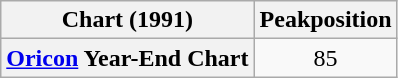<table class="wikitable plainrowheaders" style="text-align:center;">
<tr>
<th>Chart (1991)</th>
<th>Peakposition</th>
</tr>
<tr>
<th scope="row"><a href='#'>Oricon</a> Year-End Chart</th>
<td>85</td>
</tr>
</table>
